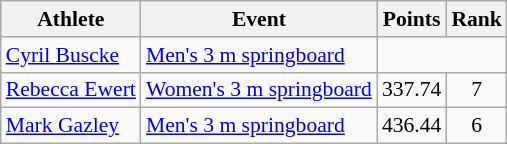<table class="wikitable" style="font-size:90%;">
<tr>
<th>Athlete</th>
<th>Event</th>
<th>Points</th>
<th>Rank</th>
</tr>
<tr align=center>
<td align=left><a href='#'>Cyril Buscke</a></td>
<td align=left><a href='#'>Men's 3 m springboard</a></td>
<td colspan=2></td>
</tr>
<tr align=center>
<td align=left><a href='#'>Rebecca Ewert</a></td>
<td align=left><a href='#'>Women's 3 m springboard</a></td>
<td>337.74</td>
<td>7</td>
</tr>
<tr align=center>
<td align=left><a href='#'>Mark Gazley</a></td>
<td align=left><a href='#'>Men's 3 m springboard</a></td>
<td>436.44</td>
<td>6</td>
</tr>
</table>
